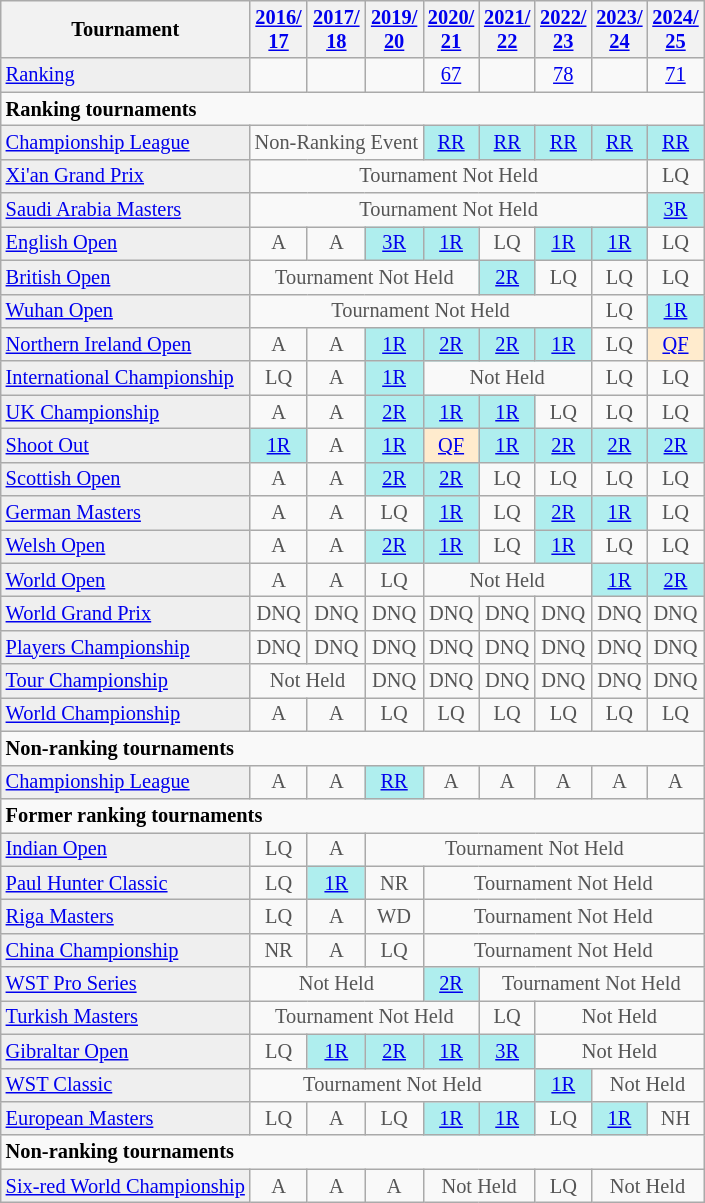<table class="wikitable" style="font-size:85%;">
<tr>
<th>Tournament</th>
<th><a href='#'>2016/<br>17</a></th>
<th><a href='#'>2017/<br>18</a></th>
<th><a href='#'>2019/<br>20</a></th>
<th><a href='#'>2020/<br>21</a></th>
<th><a href='#'>2021/<br>22</a></th>
<th><a href='#'>2022/<br>23</a></th>
<th><a href='#'>2023/<br>24</a></th>
<th><a href='#'>2024/<br>25</a></th>
</tr>
<tr>
<td style="background:#EFEFEF;"><a href='#'>Ranking</a></td>
<td align="center"></td>
<td align="center"></td>
<td align="center"></td>
<td align="center"><a href='#'>67</a></td>
<td align="center"></td>
<td align="center"><a href='#'>78</a></td>
<td align="center"></td>
<td align="center"><a href='#'>71</a></td>
</tr>
<tr>
<td colspan="10"><strong>Ranking tournaments</strong></td>
</tr>
<tr>
<td style="background:#EFEFEF;"><a href='#'>Championship League</a></td>
<td align="center" colspan="3" style="color:#555555;">Non-Ranking Event</td>
<td align="center" style="background:#afeeee;"><a href='#'>RR</a></td>
<td align="center" style="background:#afeeee;"><a href='#'>RR</a></td>
<td align="center" style="background:#afeeee;"><a href='#'>RR</a></td>
<td align="center" style="background:#afeeee;"><a href='#'>RR</a></td>
<td align="center" style="background:#afeeee;"><a href='#'>RR</a></td>
</tr>
<tr>
<td style="background:#EFEFEF;"><a href='#'>Xi'an Grand Prix</a></td>
<td align="center" colspan="7" style="color:#555555;">Tournament Not Held</td>
<td align="center" style="color:#555555;">LQ</td>
</tr>
<tr>
<td style="background:#EFEFEF;"><a href='#'>Saudi Arabia Masters</a></td>
<td align="center" colspan="7" style="color:#555555;">Tournament Not Held</td>
<td align="center" style="background:#afeeee;"><a href='#'>3R</a></td>
</tr>
<tr>
<td style="background:#EFEFEF;"><a href='#'>English Open</a></td>
<td align="center" style="color:#555555;">A</td>
<td align="center" style="color:#555555;">A</td>
<td align="center" style="background:#afeeee;"><a href='#'>3R</a></td>
<td align="center" style="background:#afeeee;"><a href='#'>1R</a></td>
<td align="center" style="color:#555555;">LQ</td>
<td align="center" style="background:#afeeee;"><a href='#'>1R</a></td>
<td align="center" style="background:#afeeee;"><a href='#'>1R</a></td>
<td align="center" style="color:#555555;">LQ</td>
</tr>
<tr>
<td style="background:#EFEFEF;"><a href='#'>British Open</a></td>
<td align="center" colspan="4" style="color:#555555;">Tournament Not Held</td>
<td align="center" style="background:#afeeee;"><a href='#'>2R</a></td>
<td align="center" style="color:#555555;">LQ</td>
<td align="center" style="color:#555555;">LQ</td>
<td align="center" style="color:#555555;">LQ</td>
</tr>
<tr>
<td style="background:#EFEFEF;"><a href='#'>Wuhan Open</a></td>
<td align="center" colspan="6" style="color:#555555;">Tournament Not Held</td>
<td align="center" style="color:#555555;">LQ</td>
<td align="center" style="background:#afeeee;"><a href='#'>1R</a></td>
</tr>
<tr>
<td style="background:#EFEFEF;"><a href='#'>Northern Ireland Open</a></td>
<td align="center" style="color:#555555;">A</td>
<td align="center" style="color:#555555;">A</td>
<td align="center" style="background:#afeeee;"><a href='#'>1R</a></td>
<td align="center" style="background:#afeeee;"><a href='#'>2R</a></td>
<td align="center" style="background:#afeeee;"><a href='#'>2R</a></td>
<td align="center" style="background:#afeeee;"><a href='#'>1R</a></td>
<td align="center" style="color:#555555;">LQ</td>
<td align="center" style="background:#ffebcd;"><a href='#'>QF</a></td>
</tr>
<tr>
<td style="background:#EFEFEF;"><a href='#'>International Championship</a></td>
<td align="center" style="color:#555555;">LQ</td>
<td align="center" style="color:#555555;">A</td>
<td align="center" style="background:#afeeee;"><a href='#'>1R</a></td>
<td align="center" colspan="3" style="color:#555555;">Not Held</td>
<td align="center" style="color:#555555;">LQ</td>
<td align="center" style="color:#555555;">LQ</td>
</tr>
<tr>
<td style="background:#EFEFEF;"><a href='#'>UK Championship</a></td>
<td align="center" style="color:#555555;">A</td>
<td align="center" style="color:#555555;">A</td>
<td align="center" style="background:#afeeee;"><a href='#'>2R</a></td>
<td align="center" style="background:#afeeee;"><a href='#'>1R</a></td>
<td align="center" style="background:#afeeee;"><a href='#'>1R</a></td>
<td align="center" style="color:#555555;">LQ</td>
<td align="center" style="color:#555555;">LQ</td>
<td align="center" style="color:#555555;">LQ</td>
</tr>
<tr>
<td style="background:#EFEFEF;"><a href='#'>Shoot Out</a></td>
<td align="center" style="background:#afeeee;"><a href='#'>1R</a></td>
<td align="center" style="color:#555555;">A</td>
<td align="center" style="background:#afeeee;"><a href='#'>1R</a></td>
<td align="center" style="background:#ffebcd;"><a href='#'>QF</a></td>
<td align="center" style="background:#afeeee;"><a href='#'>1R</a></td>
<td align="center" style="background:#afeeee;"><a href='#'>2R</a></td>
<td align="center" style="background:#afeeee;"><a href='#'>2R</a></td>
<td align="center" style="background:#afeeee;"><a href='#'>2R</a></td>
</tr>
<tr>
<td style="background:#EFEFEF;"><a href='#'>Scottish Open</a></td>
<td align="center" style="color:#555555;">A</td>
<td align="center" style="color:#555555;">A</td>
<td align="center" style="background:#afeeee;"><a href='#'>2R</a></td>
<td align="center" style="background:#afeeee;"><a href='#'>2R</a></td>
<td align="center" style="color:#555555;">LQ</td>
<td align="center" style="color:#555555;">LQ</td>
<td align="center" style="color:#555555;">LQ</td>
<td align="center" style="color:#555555;">LQ</td>
</tr>
<tr>
<td style="background:#EFEFEF;"><a href='#'>German Masters</a></td>
<td align="center" style="color:#555555;">A</td>
<td align="center" style="color:#555555;">A</td>
<td align="center" style="color:#555555;">LQ</td>
<td align="center" style="background:#afeeee;"><a href='#'>1R</a></td>
<td align="center" style="color:#555555;">LQ</td>
<td align="center" style="background:#afeeee;"><a href='#'>2R</a></td>
<td align="center" style="background:#afeeee;"><a href='#'>1R</a></td>
<td align="center" style="color:#555555;">LQ</td>
</tr>
<tr>
<td style="background:#EFEFEF;"><a href='#'>Welsh Open</a></td>
<td align="center" style="color:#555555;">A</td>
<td align="center" style="color:#555555;">A</td>
<td align="center" style="background:#afeeee;"><a href='#'>2R</a></td>
<td align="center" style="background:#afeeee;"><a href='#'>1R</a></td>
<td align="center" style="color:#555555;">LQ</td>
<td align="center" style="background:#afeeee;"><a href='#'>1R</a></td>
<td align="center" style="color:#555555;">LQ</td>
<td align="center" style="color:#555555;">LQ</td>
</tr>
<tr>
<td style="background:#EFEFEF;"><a href='#'>World Open</a></td>
<td align="center" style="color:#555555;">A</td>
<td align="center" style="color:#555555;">A</td>
<td align="center" style="color:#555555;">LQ</td>
<td align="center" colspan="3" style="color:#555555;">Not Held</td>
<td align="center" style="background:#afeeee;"><a href='#'>1R</a></td>
<td align="center" style="background:#afeeee;"><a href='#'>2R</a></td>
</tr>
<tr>
<td style="background:#EFEFEF;"><a href='#'>World Grand Prix</a></td>
<td align="center" style="color:#555555;">DNQ</td>
<td align="center" style="color:#555555;">DNQ</td>
<td align="center" style="color:#555555;">DNQ</td>
<td align="center" style="color:#555555;">DNQ</td>
<td align="center" style="color:#555555;">DNQ</td>
<td align="center" style="color:#555555;">DNQ</td>
<td align="center" style="color:#555555;">DNQ</td>
<td align="center" style="color:#555555;">DNQ</td>
</tr>
<tr>
<td style="background:#EFEFEF;"><a href='#'>Players Championship</a></td>
<td align="center" style="color:#555555;">DNQ</td>
<td align="center" style="color:#555555;">DNQ</td>
<td align="center" style="color:#555555;">DNQ</td>
<td align="center" style="color:#555555;">DNQ</td>
<td align="center" style="color:#555555;">DNQ</td>
<td align="center" style="color:#555555;">DNQ</td>
<td align="center" style="color:#555555;">DNQ</td>
<td align="center" style="color:#555555;">DNQ</td>
</tr>
<tr>
<td style="background:#EFEFEF;"><a href='#'>Tour Championship</a></td>
<td align="center" colspan="2" style="color:#555555;">Not Held</td>
<td align="center" style="color:#555555;">DNQ</td>
<td align="center" style="color:#555555;">DNQ</td>
<td align="center" style="color:#555555;">DNQ</td>
<td align="center" style="color:#555555;">DNQ</td>
<td align="center" style="color:#555555;">DNQ</td>
<td align="center" style="color:#555555;">DNQ</td>
</tr>
<tr>
<td style="background:#EFEFEF;"><a href='#'>World Championship</a></td>
<td align="center" style="color:#555555;">A</td>
<td align="center" style="color:#555555;">A</td>
<td align="center" style="color:#555555;">LQ</td>
<td align="center" style="color:#555555;">LQ</td>
<td align="center" style="color:#555555;">LQ</td>
<td align="center" style="color:#555555;">LQ</td>
<td align="center" style="color:#555555;">LQ</td>
<td align="center" style="color:#555555;">LQ</td>
</tr>
<tr>
<td colspan="10"><strong>Non-ranking tournaments</strong></td>
</tr>
<tr>
<td style="background:#EFEFEF;"><a href='#'>Championship League</a></td>
<td align="center" style="color:#555555;">A</td>
<td align="center" style="color:#555555;">A</td>
<td align="center" style="background:#afeeee;"><a href='#'>RR</a></td>
<td align="center" style="color:#555555;">A</td>
<td align="center" style="color:#555555;">A</td>
<td align="center" style="color:#555555;">A</td>
<td align="center" style="color:#555555;">A</td>
<td align="center" style="color:#555555;">A</td>
</tr>
<tr>
<td colspan="10"><strong>Former ranking tournaments</strong></td>
</tr>
<tr>
<td style="background:#EFEFEF;"><a href='#'>Indian Open</a></td>
<td align="center" style="color:#555555;">LQ</td>
<td align="center" style="color:#555555;">A</td>
<td align="center" colspan="10" style="color:#555555;">Tournament Not Held</td>
</tr>
<tr>
<td style="background:#EFEFEF;"><a href='#'>Paul Hunter Classic</a></td>
<td align="center" style="color:#555555;">LQ</td>
<td align="center" style="background:#afeeee;"><a href='#'>1R</a></td>
<td align="center" style="color:#555555;">NR</td>
<td align="center" colspan="10" style="color:#555555;">Tournament Not Held</td>
</tr>
<tr>
<td style="background:#EFEFEF;"><a href='#'>Riga Masters</a></td>
<td align="center" style="color:#555555;">LQ</td>
<td align="center" style="color:#555555;">A</td>
<td align="center" style="color:#555555;">WD</td>
<td align="center" colspan="10" style="color:#555555;">Tournament Not Held</td>
</tr>
<tr>
<td style="background:#EFEFEF;"><a href='#'>China Championship</a></td>
<td align="center" style="color:#555555;">NR</td>
<td align="center" style="color:#555555;">A</td>
<td align="center" style="color:#555555;">LQ</td>
<td align="center" colspan="10" style="color:#555555;">Tournament Not Held</td>
</tr>
<tr>
<td style="background:#EFEFEF;"><a href='#'>WST Pro Series</a></td>
<td align="center" colspan="3" style="color:#555555;">Not Held</td>
<td align="center" style="background:#afeeee;"><a href='#'>2R</a></td>
<td align="center" colspan="10" style="color:#555555;">Tournament Not Held</td>
</tr>
<tr>
<td style="background:#EFEFEF;"><a href='#'>Turkish Masters</a></td>
<td align="center" colspan="4" style="color:#555555;">Tournament Not Held</td>
<td align="center" style="color:#555555;">LQ</td>
<td align="center" colspan="3" style="color:#555555;">Not Held</td>
</tr>
<tr>
<td style="background:#EFEFEF;"><a href='#'>Gibraltar Open</a></td>
<td align="center" style="color:#555555;">LQ</td>
<td align="center" style="background:#afeeee;"><a href='#'>1R</a></td>
<td align="center" style="background:#afeeee;"><a href='#'>2R</a></td>
<td align="center" style="background:#afeeee;"><a href='#'>1R</a></td>
<td align="center" style="background:#afeeee;"><a href='#'>3R</a></td>
<td align="center" colspan="3" style="color:#555555;">Not Held</td>
</tr>
<tr>
<td style="background:#EFEFEF;"><a href='#'>WST Classic</a></td>
<td align="center" colspan="5" style="color:#555555;">Tournament Not Held</td>
<td align="center" style="background:#afeeee;"><a href='#'>1R</a></td>
<td align="center" colspan="2" style="color:#555555;">Not Held</td>
</tr>
<tr>
<td style="background:#EFEFEF;"><a href='#'>European Masters</a></td>
<td align="center" style="color:#555555;">LQ</td>
<td align="center" style="color:#555555;">A</td>
<td align="center" style="color:#555555;">LQ</td>
<td align="center" style="background:#afeeee;"><a href='#'>1R</a></td>
<td align="center" style="background:#afeeee;"><a href='#'>1R</a></td>
<td align="center" style="color:#555555;">LQ</td>
<td align="center" style="background:#afeeee;"><a href='#'>1R</a></td>
<td align="center" style="color:#555555;">NH</td>
</tr>
<tr>
<td colspan="10"><strong>Non-ranking tournaments</strong></td>
</tr>
<tr>
<td style="background:#EFEFEF;"><a href='#'>Six-red World Championship</a></td>
<td align="center" style="color:#555555;">A</td>
<td align="center" style="color:#555555;">A</td>
<td align="center" style="color:#555555;">A</td>
<td align="center" colspan="2" style="color:#555555;">Not Held</td>
<td align="center" style="color:#555555;">LQ</td>
<td align="center" colspan="2" style="color:#555555;">Not Held</td>
</tr>
</table>
